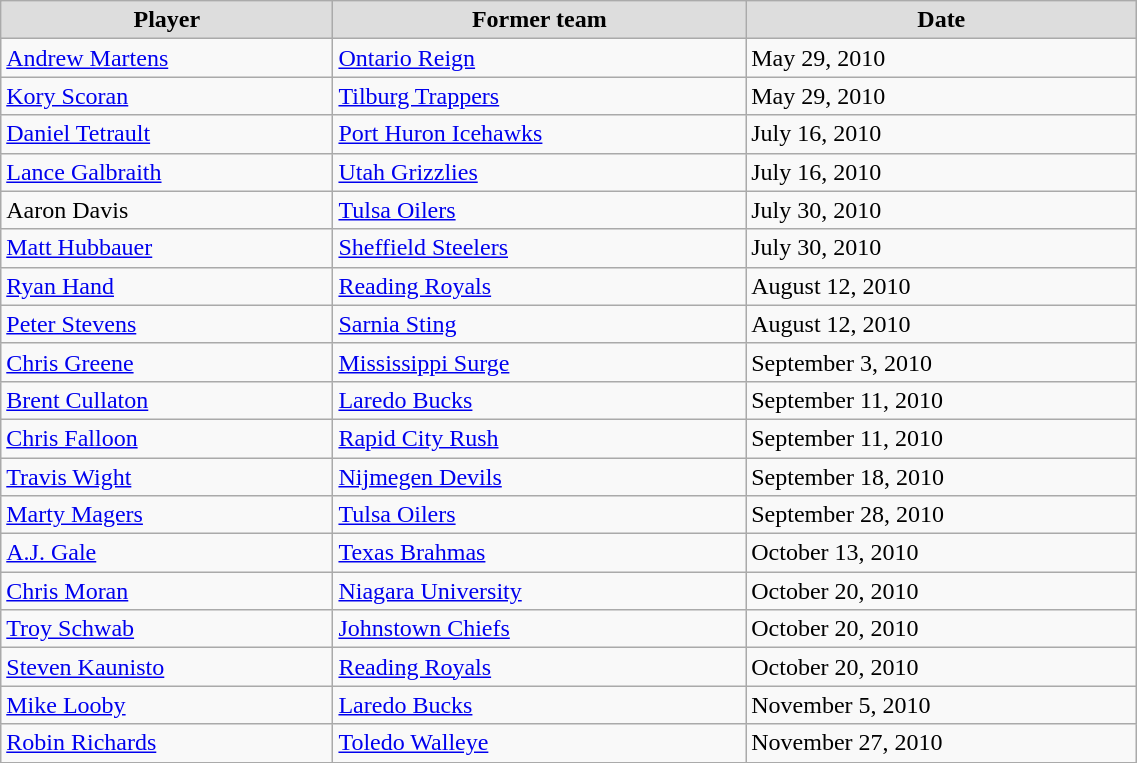<table class="wikitable" style="width:60%;">
<tr style="text-align:center; background:#ddd;">
<td><strong>Player</strong></td>
<td><strong>Former team</strong></td>
<td><strong>Date</strong></td>
</tr>
<tr>
<td><a href='#'>Andrew Martens</a></td>
<td><a href='#'>Ontario Reign</a></td>
<td>May 29, 2010</td>
</tr>
<tr>
<td><a href='#'>Kory Scoran</a></td>
<td><a href='#'>Tilburg Trappers</a></td>
<td>May 29, 2010</td>
</tr>
<tr>
<td><a href='#'>Daniel Tetrault</a>  </td>
<td><a href='#'>Port Huron Icehawks</a></td>
<td>July 16, 2010</td>
</tr>
<tr>
<td><a href='#'>Lance Galbraith</a></td>
<td><a href='#'>Utah Grizzlies</a></td>
<td>July 16, 2010</td>
</tr>
<tr>
<td>Aaron Davis </td>
<td><a href='#'>Tulsa Oilers</a></td>
<td>July 30, 2010</td>
</tr>
<tr>
<td><a href='#'>Matt Hubbauer</a></td>
<td><a href='#'>Sheffield Steelers</a></td>
<td>July 30, 2010</td>
</tr>
<tr>
<td><a href='#'>Ryan Hand</a></td>
<td><a href='#'>Reading Royals</a></td>
<td>August 12, 2010</td>
</tr>
<tr>
<td><a href='#'>Peter Stevens</a></td>
<td><a href='#'>Sarnia Sting</a></td>
<td>August 12, 2010</td>
</tr>
<tr>
<td><a href='#'>Chris Greene</a></td>
<td><a href='#'>Mississippi Surge</a></td>
<td>September 3, 2010</td>
</tr>
<tr>
<td><a href='#'>Brent Cullaton</a></td>
<td><a href='#'>Laredo Bucks</a></td>
<td>September 11, 2010</td>
</tr>
<tr>
<td><a href='#'>Chris Falloon</a></td>
<td><a href='#'>Rapid City Rush</a></td>
<td>September 11, 2010</td>
</tr>
<tr>
<td><a href='#'>Travis Wight</a></td>
<td><a href='#'>Nijmegen Devils</a></td>
<td>September 18, 2010</td>
</tr>
<tr>
<td><a href='#'>Marty Magers</a></td>
<td><a href='#'>Tulsa Oilers</a></td>
<td>September 28, 2010</td>
</tr>
<tr>
<td><a href='#'>A.J. Gale</a></td>
<td><a href='#'>Texas Brahmas</a></td>
<td>October 13, 2010</td>
</tr>
<tr>
<td><a href='#'>Chris Moran</a></td>
<td><a href='#'>Niagara University</a></td>
<td>October 20, 2010</td>
</tr>
<tr>
<td><a href='#'>Troy Schwab</a></td>
<td><a href='#'>Johnstown Chiefs</a></td>
<td>October 20, 2010</td>
</tr>
<tr>
<td><a href='#'>Steven Kaunisto</a></td>
<td><a href='#'>Reading Royals</a></td>
<td>October 20, 2010</td>
</tr>
<tr>
<td><a href='#'>Mike Looby</a></td>
<td><a href='#'>Laredo Bucks</a></td>
<td>November 5, 2010</td>
</tr>
<tr>
<td><a href='#'>Robin Richards</a></td>
<td><a href='#'>Toledo Walleye</a></td>
<td>November 27, 2010</td>
</tr>
</table>
